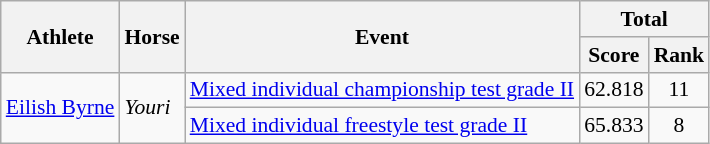<table class=wikitable style="font-size:90%">
<tr>
<th rowspan="2">Athlete</th>
<th rowspan="2">Horse</th>
<th rowspan="2">Event</th>
<th colspan="2">Total</th>
</tr>
<tr>
<th>Score</th>
<th>Rank</th>
</tr>
<tr>
<td rowspan="2"><a href='#'>Eilish Byrne</a></td>
<td rowspan="2"><em>Youri</em></td>
<td><a href='#'>Mixed individual championship test grade II</a></td>
<td align="center">62.818</td>
<td align="center">11</td>
</tr>
<tr>
<td><a href='#'>Mixed individual freestyle test grade II</a></td>
<td align="center">65.833</td>
<td align="center">8</td>
</tr>
</table>
